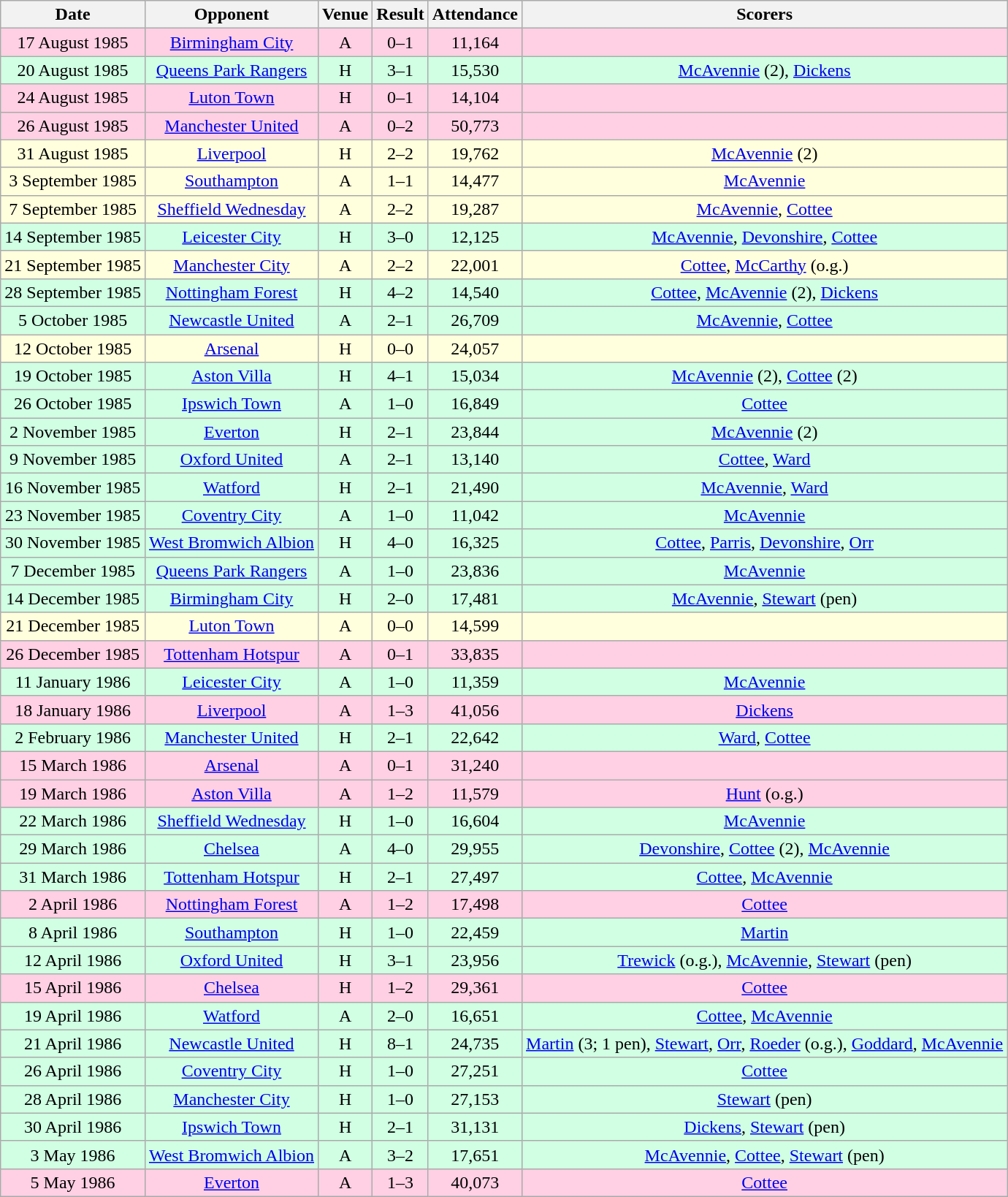<table class="wikitable sortable" style="font-size:100%; text-align:center">
<tr>
<th>Date</th>
<th>Opponent</th>
<th>Venue</th>
<th>Result</th>
<th>Attendance</th>
<th>Scorers</th>
</tr>
<tr style="background-color: #ffd0e3;">
<td>17 August 1985</td>
<td><a href='#'>Birmingham City</a></td>
<td>A</td>
<td>0–1</td>
<td>11,164</td>
<td></td>
</tr>
<tr style="background-color: #d0ffe3;">
<td>20 August 1985</td>
<td><a href='#'>Queens Park Rangers</a></td>
<td>H</td>
<td>3–1</td>
<td>15,530</td>
<td><a href='#'>McAvennie</a> (2), <a href='#'>Dickens</a></td>
</tr>
<tr style="background-color: #ffd0e3;">
<td>24 August 1985</td>
<td><a href='#'>Luton Town</a></td>
<td>H</td>
<td>0–1</td>
<td>14,104</td>
<td></td>
</tr>
<tr style="background-color: #ffd0e3;">
<td>26 August 1985</td>
<td><a href='#'>Manchester United</a></td>
<td>A</td>
<td>0–2</td>
<td>50,773</td>
<td></td>
</tr>
<tr style="background-color: #ffffdd;">
<td>31 August 1985</td>
<td><a href='#'>Liverpool</a></td>
<td>H</td>
<td>2–2</td>
<td>19,762</td>
<td><a href='#'>McAvennie</a> (2)</td>
</tr>
<tr style="background-color: #ffffdd;">
<td>3 September 1985</td>
<td><a href='#'>Southampton</a></td>
<td>A</td>
<td>1–1</td>
<td>14,477</td>
<td><a href='#'>McAvennie</a></td>
</tr>
<tr style="background-color: #ffffdd;">
<td>7 September 1985</td>
<td><a href='#'>Sheffield Wednesday</a></td>
<td>A</td>
<td>2–2</td>
<td>19,287</td>
<td><a href='#'>McAvennie</a>, <a href='#'>Cottee</a></td>
</tr>
<tr style="background-color: #d0ffe3;">
<td>14 September 1985</td>
<td><a href='#'>Leicester City</a></td>
<td>H</td>
<td>3–0</td>
<td>12,125</td>
<td><a href='#'>McAvennie</a>, <a href='#'>Devonshire</a>, <a href='#'>Cottee</a></td>
</tr>
<tr style="background-color: #ffffdd;">
<td>21 September 1985</td>
<td><a href='#'>Manchester City</a></td>
<td>A</td>
<td>2–2</td>
<td>22,001</td>
<td><a href='#'>Cottee</a>, <a href='#'>McCarthy</a> (o.g.)</td>
</tr>
<tr style="background-color: #d0ffe3;">
<td>28 September 1985</td>
<td><a href='#'>Nottingham Forest</a></td>
<td>H</td>
<td>4–2</td>
<td>14,540</td>
<td><a href='#'>Cottee</a>, <a href='#'>McAvennie</a> (2), <a href='#'>Dickens</a></td>
</tr>
<tr style="background-color: #d0ffe3;">
<td>5 October 1985</td>
<td><a href='#'>Newcastle United</a></td>
<td>A</td>
<td>2–1</td>
<td>26,709</td>
<td><a href='#'>McAvennie</a>, <a href='#'>Cottee</a></td>
</tr>
<tr style="background-color: #ffffdd;">
<td>12 October 1985</td>
<td><a href='#'>Arsenal</a></td>
<td>H</td>
<td>0–0</td>
<td>24,057</td>
<td></td>
</tr>
<tr style="background-color: #d0ffe3;">
<td>19 October 1985</td>
<td><a href='#'>Aston Villa</a></td>
<td>H</td>
<td>4–1</td>
<td>15,034</td>
<td><a href='#'>McAvennie</a> (2), <a href='#'>Cottee</a> (2)</td>
</tr>
<tr style="background-color: #d0ffe3;">
<td>26 October 1985</td>
<td><a href='#'>Ipswich Town</a></td>
<td>A</td>
<td>1–0</td>
<td>16,849</td>
<td><a href='#'>Cottee</a></td>
</tr>
<tr style="background-color: #d0ffe3;">
<td>2 November 1985</td>
<td><a href='#'>Everton</a></td>
<td>H</td>
<td>2–1</td>
<td>23,844</td>
<td><a href='#'>McAvennie</a> (2)</td>
</tr>
<tr style="background-color: #d0ffe3;">
<td>9 November 1985</td>
<td><a href='#'>Oxford United</a></td>
<td>A</td>
<td>2–1</td>
<td>13,140</td>
<td><a href='#'>Cottee</a>, <a href='#'>Ward</a></td>
</tr>
<tr style="background-color: #d0ffe3;">
<td>16 November 1985</td>
<td><a href='#'>Watford</a></td>
<td>H</td>
<td>2–1</td>
<td>21,490</td>
<td><a href='#'>McAvennie</a>, <a href='#'>Ward</a></td>
</tr>
<tr style="background-color: #d0ffe3;">
<td>23 November 1985</td>
<td><a href='#'>Coventry City</a></td>
<td>A</td>
<td>1–0</td>
<td>11,042</td>
<td><a href='#'>McAvennie</a></td>
</tr>
<tr style="background-color: #d0ffe3;">
<td>30 November 1985</td>
<td><a href='#'>West Bromwich Albion</a></td>
<td>H</td>
<td>4–0</td>
<td>16,325</td>
<td><a href='#'>Cottee</a>, <a href='#'>Parris</a>, <a href='#'>Devonshire</a>, <a href='#'>Orr</a></td>
</tr>
<tr style="background-color: #d0ffe3;">
<td>7 December 1985</td>
<td><a href='#'>Queens Park Rangers</a></td>
<td>A</td>
<td>1–0</td>
<td>23,836</td>
<td><a href='#'>McAvennie</a></td>
</tr>
<tr style="background-color: #d0ffe3;">
<td>14 December 1985</td>
<td><a href='#'>Birmingham City</a></td>
<td>H</td>
<td>2–0</td>
<td>17,481</td>
<td><a href='#'>McAvennie</a>, <a href='#'>Stewart</a> (pen)</td>
</tr>
<tr style="background-color: #ffffdd;">
<td>21 December 1985</td>
<td><a href='#'>Luton Town</a></td>
<td>A</td>
<td>0–0</td>
<td>14,599</td>
<td></td>
</tr>
<tr style="background-color: #ffd0e3;">
<td>26 December 1985</td>
<td><a href='#'>Tottenham Hotspur</a></td>
<td>A</td>
<td>0–1</td>
<td>33,835</td>
<td></td>
</tr>
<tr style="background-color: #d0ffe3;">
<td>11 January 1986</td>
<td><a href='#'>Leicester City</a></td>
<td>A</td>
<td>1–0</td>
<td>11,359</td>
<td><a href='#'>McAvennie</a></td>
</tr>
<tr style="background-color: #ffd0e3;">
<td>18 January 1986</td>
<td><a href='#'>Liverpool</a></td>
<td>A</td>
<td>1–3</td>
<td>41,056</td>
<td><a href='#'>Dickens</a></td>
</tr>
<tr style="background-color: #d0ffe3;">
<td>2 February 1986</td>
<td><a href='#'>Manchester United</a></td>
<td>H</td>
<td>2–1</td>
<td>22,642</td>
<td><a href='#'>Ward</a>, <a href='#'>Cottee</a></td>
</tr>
<tr style="background-color: #ffd0e3;">
<td>15 March 1986</td>
<td><a href='#'>Arsenal</a></td>
<td>A</td>
<td>0–1</td>
<td>31,240</td>
<td></td>
</tr>
<tr style="background-color: #ffd0e3;">
<td>19 March 1986</td>
<td><a href='#'>Aston Villa</a></td>
<td>A</td>
<td>1–2</td>
<td>11,579</td>
<td><a href='#'>Hunt</a> (o.g.)</td>
</tr>
<tr style="background-color: #d0ffe3;">
<td>22 March 1986</td>
<td><a href='#'>Sheffield Wednesday</a></td>
<td>H</td>
<td>1–0</td>
<td>16,604</td>
<td><a href='#'>McAvennie</a></td>
</tr>
<tr style="background-color: #d0ffe3;">
<td>29 March 1986</td>
<td><a href='#'>Chelsea</a></td>
<td>A</td>
<td>4–0</td>
<td>29,955</td>
<td><a href='#'>Devonshire</a>, <a href='#'>Cottee</a> (2), <a href='#'>McAvennie</a></td>
</tr>
<tr style="background-color: #d0ffe3;">
<td>31 March 1986</td>
<td><a href='#'>Tottenham Hotspur</a></td>
<td>H</td>
<td>2–1</td>
<td>27,497</td>
<td><a href='#'>Cottee</a>, <a href='#'>McAvennie</a></td>
</tr>
<tr style="background-color: #ffd0e3;">
<td>2 April 1986</td>
<td><a href='#'>Nottingham Forest</a></td>
<td>A</td>
<td>1–2</td>
<td>17,498</td>
<td><a href='#'>Cottee</a></td>
</tr>
<tr style="background-color: #d0ffe3;">
<td>8 April 1986</td>
<td><a href='#'>Southampton</a></td>
<td>H</td>
<td>1–0</td>
<td>22,459</td>
<td><a href='#'>Martin</a></td>
</tr>
<tr style="background-color: #d0ffe3;">
<td>12 April 1986</td>
<td><a href='#'>Oxford United</a></td>
<td>H</td>
<td>3–1</td>
<td>23,956</td>
<td><a href='#'>Trewick</a> (o.g.), <a href='#'>McAvennie</a>, <a href='#'>Stewart</a> (pen)</td>
</tr>
<tr style="background-color: #ffd0e3;">
<td>15 April 1986</td>
<td><a href='#'>Chelsea</a></td>
<td>H</td>
<td>1–2</td>
<td>29,361</td>
<td><a href='#'>Cottee</a></td>
</tr>
<tr style="background-color: #d0ffe3;">
<td>19 April 1986</td>
<td><a href='#'>Watford</a></td>
<td>A</td>
<td>2–0</td>
<td>16,651</td>
<td><a href='#'>Cottee</a>, <a href='#'>McAvennie</a></td>
</tr>
<tr style="background-color: #d0ffe3;">
<td>21 April 1986</td>
<td><a href='#'>Newcastle United</a></td>
<td>H</td>
<td>8–1</td>
<td>24,735</td>
<td><a href='#'>Martin</a> (3; 1 pen), <a href='#'>Stewart</a>, <a href='#'>Orr</a>, <a href='#'>Roeder</a> (o.g.), <a href='#'>Goddard</a>, <a href='#'>McAvennie</a></td>
</tr>
<tr style="background-color: #d0ffe3;">
<td>26 April 1986</td>
<td><a href='#'>Coventry City</a></td>
<td>H</td>
<td>1–0</td>
<td>27,251</td>
<td><a href='#'>Cottee</a></td>
</tr>
<tr style="background-color: #d0ffe3;">
<td>28 April 1986</td>
<td><a href='#'>Manchester City</a></td>
<td>H</td>
<td>1–0</td>
<td>27,153</td>
<td><a href='#'>Stewart</a> (pen)</td>
</tr>
<tr style="background-color: #d0ffe3;">
<td>30 April 1986</td>
<td><a href='#'>Ipswich Town</a></td>
<td>H</td>
<td>2–1</td>
<td>31,131</td>
<td><a href='#'>Dickens</a>, <a href='#'>Stewart</a> (pen)</td>
</tr>
<tr style="background-color: #d0ffe3;">
<td>3 May 1986</td>
<td><a href='#'>West Bromwich Albion</a></td>
<td>A</td>
<td>3–2</td>
<td>17,651</td>
<td><a href='#'>McAvennie</a>, <a href='#'>Cottee</a>, <a href='#'>Stewart</a> (pen)</td>
</tr>
<tr style="background-color: #ffd0e3;">
<td>5 May 1986</td>
<td><a href='#'>Everton</a></td>
<td>A</td>
<td>1–3</td>
<td>40,073</td>
<td><a href='#'>Cottee</a></td>
</tr>
</table>
